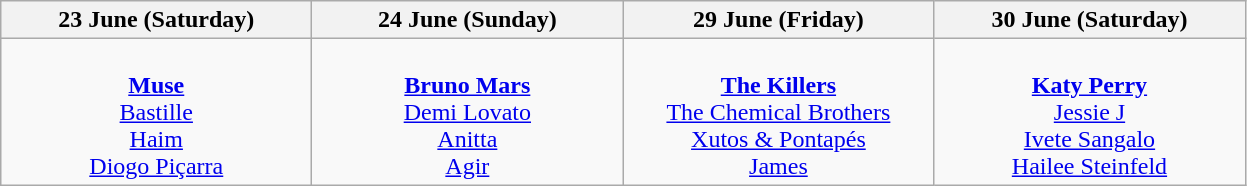<table class="wikitable">
<tr>
<th>23 June (Saturday)</th>
<th>24 June (Sunday)</th>
<th>29 June (Friday)</th>
<th>30 June (Saturday)</th>
</tr>
<tr>
<td style="text-align:center; vertical-align:top; width:200px;"><br><strong><a href='#'>Muse</a></strong><br><a href='#'>Bastille</a><br><a href='#'>Haim</a><br><a href='#'>Diogo Piçarra</a></td>
<td style="text-align:center; vertical-align:top; width:200px;"><br><strong><a href='#'>Bruno Mars</a></strong><br><a href='#'>Demi Lovato</a><br><a href='#'>Anitta</a><br><a href='#'>Agir</a></td>
<td style="text-align:center; vertical-align:top; width:200px;"><br><strong><a href='#'>The Killers</a></strong><br><a href='#'>The Chemical Brothers</a><br><a href='#'>Xutos & Pontapés</a><br><a href='#'>James</a></td>
<td style="text-align:center; vertical-align:top; width:200px;"><br><strong><a href='#'>Katy Perry</a></strong><br><a href='#'>Jessie J</a><br><a href='#'>Ivete Sangalo</a><br><a href='#'>Hailee Steinfeld</a></td>
</tr>
</table>
